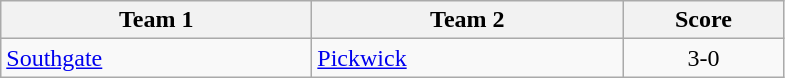<table class="wikitable" style="font-size: 100%">
<tr>
<th width=200>Team 1</th>
<th width=200>Team 2</th>
<th width=100>Score</th>
</tr>
<tr>
<td><a href='#'>Southgate</a></td>
<td><a href='#'>Pickwick</a></td>
<td align=center>3-0</td>
</tr>
</table>
